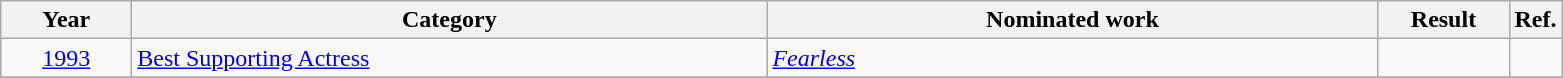<table class=wikitable>
<tr>
<th scope="col" style="width:5em;">Year</th>
<th scope="col" style="width:26em;">Category</th>
<th scope="col" style="width:25em;">Nominated work</th>
<th scope="col" style="width:5em;">Result</th>
<th>Ref.</th>
</tr>
<tr>
<td style="text-align:center;"><a href='#'>1993</a></td>
<td><a href='#'>Best Supporting Actress</a></td>
<td><em><a href='#'>Fearless</a></em></td>
<td></td>
<td></td>
</tr>
<tr>
</tr>
</table>
